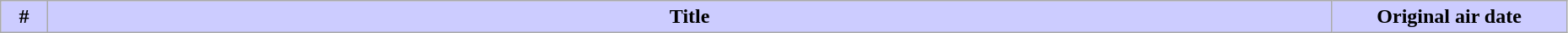<table class = "wikitable" width = "98%">
<tr>
<th style="background: #CCF" width="3%">#</th>
<th style="background: #CCF">Title</th>
<th style="background: #CCF" width="15%">Original air date<br>
























</th>
</tr>
</table>
